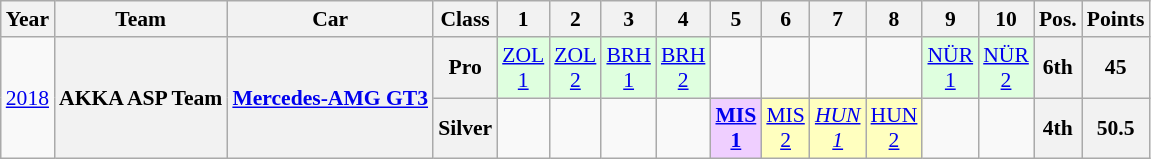<table class="wikitable" border="1" style="text-align:center; font-size:90%;">
<tr>
<th>Year</th>
<th>Team</th>
<th>Car</th>
<th>Class</th>
<th>1</th>
<th>2</th>
<th>3</th>
<th>4</th>
<th>5</th>
<th>6</th>
<th>7</th>
<th>8</th>
<th>9</th>
<th>10</th>
<th>Pos.</th>
<th>Points</th>
</tr>
<tr>
<td rowspan=2><a href='#'>2018</a></td>
<th rowspan=2>AKKA ASP Team</th>
<th rowspan=2><a href='#'>Mercedes-AMG GT3</a></th>
<th>Pro</th>
<td style="background:#DFFFDF;"><a href='#'>ZOL<br>1</a><br></td>
<td style="background:#DFFFDF;"><a href='#'>ZOL<br>2</a><br></td>
<td style="background:#DFFFDF;"><a href='#'>BRH<br>1</a><br></td>
<td style="background:#DFFFDF;"><a href='#'>BRH<br>2</a><br></td>
<td></td>
<td></td>
<td></td>
<td></td>
<td style="background:#DFFFDF;"><a href='#'>NÜR<br>1</a><br></td>
<td style="background:#DFFFDF;"><a href='#'>NÜR<br>2</a><br></td>
<th>6th</th>
<th>45</th>
</tr>
<tr>
<th>Silver</th>
<td></td>
<td></td>
<td></td>
<td></td>
<td style="background:#EFCFFF;"><strong><a href='#'>MIS<br>1</a></strong><br></td>
<td style="background:#FFFFBF;"><a href='#'>MIS<br>2</a><br></td>
<td style="background:#FFFFBF;"><em><a href='#'>HUN<br>1</a></em><br></td>
<td style="background:#FFFFBF;"><a href='#'>HUN<br>2</a><br></td>
<td></td>
<td></td>
<th>4th</th>
<th>50.5</th>
</tr>
</table>
